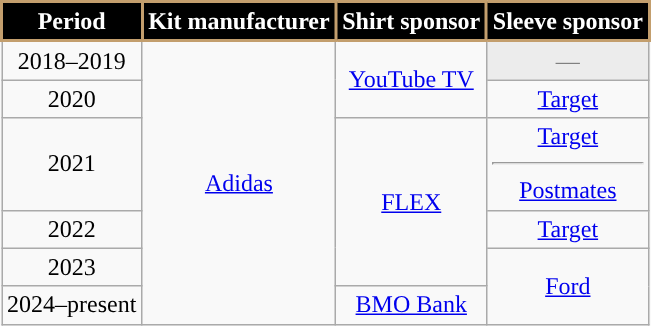<table class="wikitable" style="text-align:center;margin-left:;">
<tr>
<th style="background:#000; color:#FFF; border:2px solid #C39E6D;" scope="col">Period</th>
<th style="background:#000; color:#FFF; border:2px solid #C39E6D;" scope="col">Kit manufacturer</th>
<th style="background:#000; color:#FFF; border:2px solid #C39E6D;" scope="col">Shirt sponsor</th>
<th style="background:#000; color:#FFF; border:2px solid #C39E6D;" scope="col">Sleeve sponsor</th>
</tr>
<tr>
<td>2018–2019</td>
<td rowspan="6"><a href='#'>Adidas</a></td>
<td rowspan="2"><a href='#'>YouTube TV</a></td>
<td style="background:#ececec; color:gray">—</td>
</tr>
<tr>
<td>2020</td>
<td><a href='#'>Target</a></td>
</tr>
<tr>
<td>2021</td>
<td rowspan="3"><a href='#'>FLEX</a></td>
<td><a href='#'>Target</a> <hr><a href='#'>Postmates</a></td>
</tr>
<tr>
<td>2022</td>
<td><a href='#'>Target</a></td>
</tr>
<tr>
<td>2023</td>
<td rowspan="2"><a href='#'>Ford</a></td>
</tr>
<tr>
<td>2024–present</td>
<td><a href='#'>BMO Bank</a></td>
</tr>
</table>
